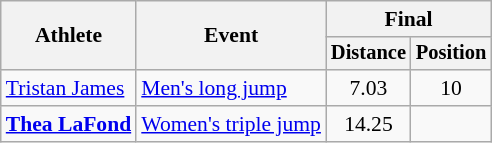<table class=wikitable style="font-size:90%">
<tr>
<th rowspan="2">Athlete</th>
<th rowspan="2">Event</th>
<th colspan="2">Final</th>
</tr>
<tr style="font-size:95%">
<th>Distance</th>
<th>Position</th>
</tr>
<tr align=center>
<td align=left><a href='#'>Tristan James</a></td>
<td align=left><a href='#'>Men's long jump</a></td>
<td>7.03</td>
<td>10</td>
</tr>
<tr align=center>
<td align=left><strong><a href='#'>Thea LaFond</a></strong></td>
<td align=left><a href='#'>Women's triple jump</a></td>
<td>14.25</td>
<td></td>
</tr>
</table>
